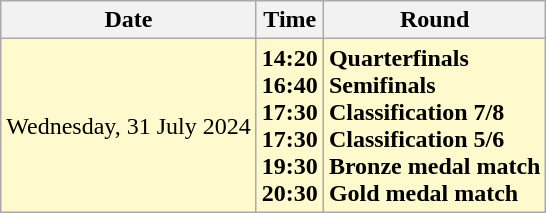<table class="wikitable">
<tr>
<th>Date</th>
<th>Time</th>
<th>Round</th>
</tr>
<tr style=background:lemonchiffon>
<td>Wednesday, 31 July 2024</td>
<td><strong>14:20</strong><br><strong>16:40</strong><br><strong>17:30</strong><br><strong>17:30</strong><br><strong>19:30</strong><br><strong>20:30</strong></td>
<td><strong>Quarterfinals</strong><br><strong>Semifinals</strong><br><strong>Classification 7/8</strong><br><strong>Classification 5/6</strong><br><strong>Bronze medal match</strong><br><strong>Gold medal match</strong></td>
</tr>
</table>
